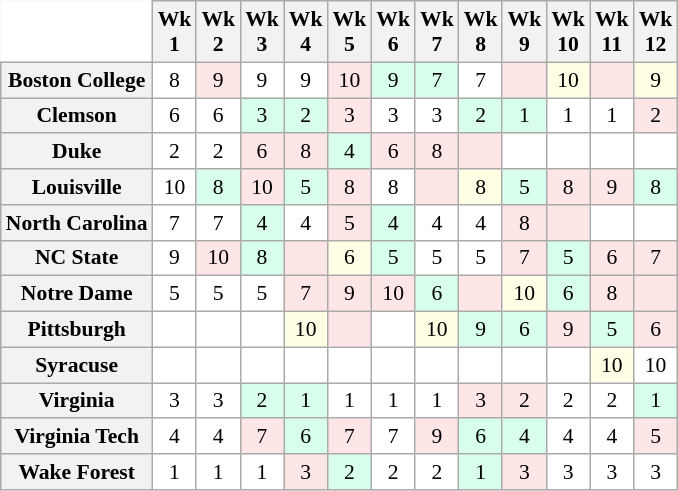<table class="wikitable" style="white-space:nowrap;font-size:90%;text-align:center;">
<tr>
<th style="background:white; border-top-style:hidden; border-left-style:hidden;"> </th>
<th>Wk<br> 1</th>
<th>Wk<br>2</th>
<th>Wk<br>3</th>
<th>Wk<br>4</th>
<th>Wk<br>5</th>
<th>Wk<br>6</th>
<th>Wk<br>7</th>
<th>Wk<br>8</th>
<th>Wk<br>9</th>
<th>Wk<br>10</th>
<th>Wk<br>11</th>
<th>Wk<br>12</th>
</tr>
<tr>
<th style=>Boston College</th>
<td style="background:#FFF;">8</td>
<td style="background:#FFE6E6;">9</td>
<td style="background:#FFF;">9</td>
<td style="background:#FFF;">9</td>
<td style="background:#FFE6E6;">10</td>
<td style="background:#D8FFEB;">9</td>
<td style="background:#D8FFEB;">7</td>
<td style="background:#FFF;">7</td>
<td style="background:#FFE6E6;"></td>
<td style="background:#FFFFE6;">10</td>
<td style="background:#FFE6E6;"></td>
<td style="background:#FFFFE6;">9</td>
</tr>
<tr>
<th style=>Clemson</th>
<td style="background:#FFF;">6</td>
<td style="background:#FFF;">6</td>
<td style="background:#D8FFEB;">3</td>
<td style="background:#D8FFEB;">2</td>
<td style="background:#FFE6E6;">3</td>
<td style="background:#FFF;">3</td>
<td style="background:#FFF;">3</td>
<td style="background:#D8FFEB;">2</td>
<td style="background:#D8FFEB;">1</td>
<td style="background:#FFF;">1</td>
<td style="background:#FFF;">1</td>
<td style="background:#FFE6E6;">2</td>
</tr>
<tr>
<th style=>Duke</th>
<td style="background:#FFF;">2</td>
<td style="background:#FFF;">2</td>
<td style="background:#FFE6E6;">6</td>
<td style="background:#FFE6E6;">8</td>
<td style="background:#D8FFEB;">4</td>
<td style="background:#FFE6E6;">6</td>
<td style="background:#FFE6E6;">8</td>
<td style="background:#FFE6E6;"></td>
<td style="background:#FFF;"></td>
<td style="background:#FFF;"></td>
<td style="background:#FFF;"></td>
<td style="background:#FFF;"></td>
</tr>
<tr>
<th style=>Louisville</th>
<td style="background:#FFF;">10</td>
<td style="background:#D8FFEB;">8</td>
<td style="background:#FFE6E6;">10</td>
<td style="background:#D8FFEB;">5</td>
<td style="background:#FFE6E6;">8</td>
<td style="background:#FFF;">8</td>
<td style="background:#FFE6E6;"></td>
<td style="background:#FFFFE6;">8</td>
<td style="background:#D8FFEB;">5</td>
<td style="background:#FFE6E6;">8</td>
<td style="background:#FFE6E6;">9</td>
<td style="background:#D8FFEB;">8</td>
</tr>
<tr>
<th style=>North Carolina</th>
<td style="background:#FFF;">7</td>
<td style="background:#FFF;">7</td>
<td style="background:#D8FFEB;">4</td>
<td style="background:#FFF;">4</td>
<td style="background:#FFE6E6;">5</td>
<td style="background:#D8FFEB;">4</td>
<td style="background:#FFF;">4</td>
<td style="background:#FFF;">4</td>
<td style="background:#FFE6E6;">8</td>
<td style="background:#FFE6E6;"></td>
<td style="background:#FFF;"></td>
<td style="background:#FFF;"></td>
</tr>
<tr>
<th style=>NC State</th>
<td style="background:#FFF;">9</td>
<td style="background:#FFE6E6;">10</td>
<td style="background:#D8FFEB;">8</td>
<td style="background:#FFE6E6;"></td>
<td style="background:#FFFFE6;">6</td>
<td style="background:#D8FFEB;">5</td>
<td style="background:#FFF;">5</td>
<td style="background:#FFF;">5</td>
<td style="background:#FFE6E6;">7</td>
<td style="background:#D8FFEB;">5</td>
<td style="background:#FFE6E6;">6</td>
<td style="background:#FFE6E6;">7</td>
</tr>
<tr>
<th style=>Notre Dame</th>
<td style="background:#FFF;">5</td>
<td style="background:#FFF;">5</td>
<td style="background:#FFF;">5</td>
<td style="background:#FFE6E6;">7</td>
<td style="background:#FFE6E6;">9</td>
<td style="background:#FFE6E6;">10</td>
<td style="background:#D8FFEB;">6</td>
<td style="background:#FFE6E6;"></td>
<td style="background:#FFFFE6;">10</td>
<td style="background:#D8FFEB;">6</td>
<td style="background:#FFE6E6;">8</td>
<td style="background:#FFE6E6;"></td>
</tr>
<tr>
<th style=>Pittsburgh</th>
<td style="background:#FFF;"></td>
<td style="background:#FFF;"></td>
<td style="background:#FFF;"></td>
<td style="background:#FFFFE6;">10</td>
<td style="background:#FFE6E6;"></td>
<td style="background:#FFF;"></td>
<td style="background:#FFFFE6;">10</td>
<td style="background:#D8FFEB;">9</td>
<td style="background:#D8FFEB;">6</td>
<td style="background:#FFE6E6;">9</td>
<td style="background:#D8FFEB;">5</td>
<td style="background:#FFE6E6;">6</td>
</tr>
<tr>
<th style=>Syracuse</th>
<td style="background:#FFF;"></td>
<td style="background:#FFF;"></td>
<td style="background:#FFF;"></td>
<td style="background:#FFF;"></td>
<td style="background:#FFF;"></td>
<td style="background:#FFF;"></td>
<td style="background:#FFF;"></td>
<td style="background:#FFF;"></td>
<td style="background:#FFF;"></td>
<td style="background:#FFF;"></td>
<td style="background:#FFFFE6;">10</td>
<td style="background:#FFF;">10</td>
</tr>
<tr>
<th style=>Virginia</th>
<td style="background:#FFF;">3</td>
<td style="background:#FFF;">3</td>
<td style="background:#D8FFEB;">2</td>
<td style="background:#D8FFEB;">1</td>
<td style="background:#FFF;">1</td>
<td style="background:#FFF;">1</td>
<td style="background:#FFF;">1</td>
<td style="background:#FFE6E6;">3</td>
<td style="background:#FFE6E6;">2</td>
<td style="background:#FFF;">2</td>
<td style="background:#FFF;">2</td>
<td style="background:#D8FFEB;">1</td>
</tr>
<tr>
<th style=>Virginia Tech</th>
<td style="background:#FFF;">4</td>
<td style="background:#FFF;">4</td>
<td style="background:#FFE6E6;">7</td>
<td style="background:#D8FFEB;">6</td>
<td style="background:#FFE6E6;">7</td>
<td style="background:#FFF;">7</td>
<td style="background:#FFE6E6;">9</td>
<td style="background:#D8FFEB;">6</td>
<td style="background:#D8FFEB;">4</td>
<td style="background:#FFF;">4</td>
<td style="background:#FFF;">4</td>
<td style="background:#FFE6E6;">5</td>
</tr>
<tr>
<th style=>Wake Forest</th>
<td style="background:#FFF;">1</td>
<td style="background:#FFF;">1</td>
<td style="background:#FFF;">1</td>
<td style="background:#FFE6E6;">3</td>
<td style="background:#D8FFEB;">2</td>
<td style="background:#FFF;">2</td>
<td style="background:#FFF;">2</td>
<td style="background:#D8FFEB;">1</td>
<td style="background:#FFE6E6;">3</td>
<td style="background:#FFF;">3</td>
<td style="background:#FFF;">3</td>
<td style="background:#FFF;">3</td>
</tr>
</table>
